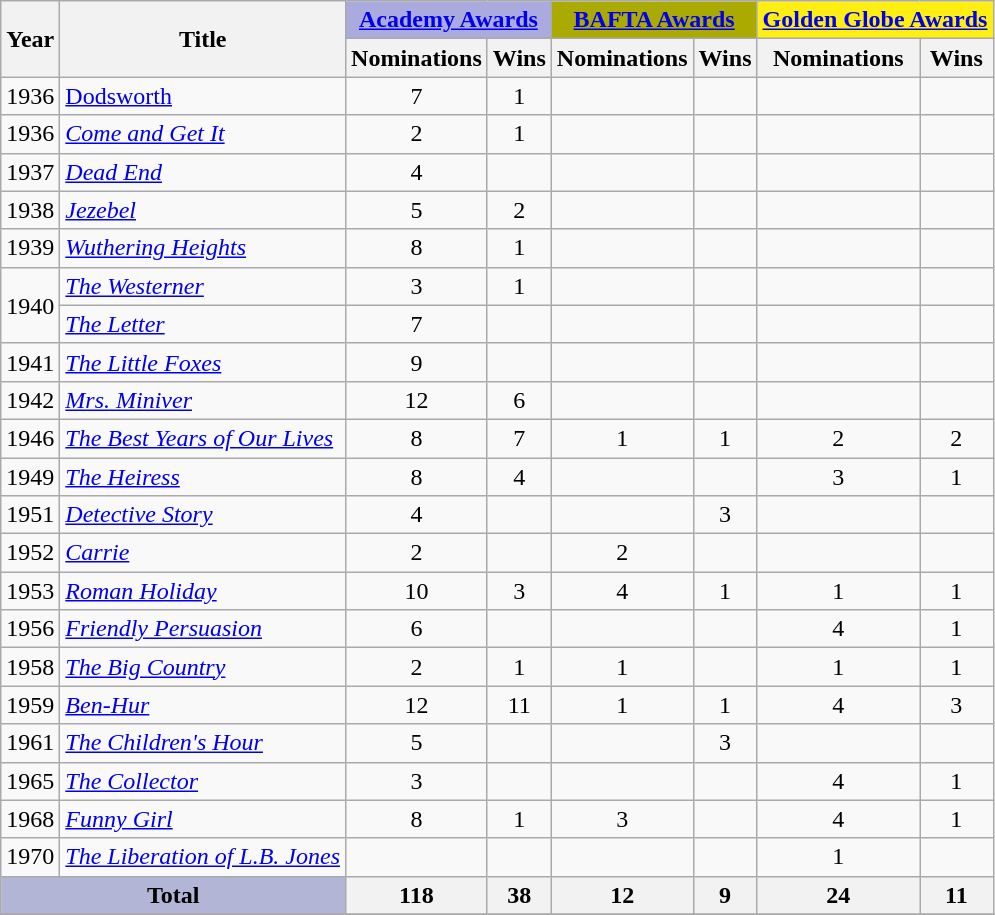<table class="wikitable sortable">
<tr>
<th rowspan="2">Year</th>
<th rowspan="2">Title</th>
<th colspan="2" style="background-color:#aaaade;"><a href='#'>Academy Awards</a></th>
<th colspan="2" style="background-color:#aa0;"><a href='#'>BAFTA Awards</a></th>
<th colspan="2" style="background-color:#fe1;"><a href='#'>Golden Globe Awards</a></th>
</tr>
<tr>
<th>Nominations</th>
<th>Wins</th>
<th>Nominations</th>
<th>Wins</th>
<th>Nominations</th>
<th>Wins</th>
</tr>
<tr>
<td>1936</td>
<td><a href='#'>Dodsworth</a></td>
<td align="center">7</td>
<td align="center">1</td>
<td></td>
<td></td>
<td></td>
<td></td>
</tr>
<tr>
<td>1936</td>
<td><a href='#'><em>Come and Get It</em></a></td>
<td align=center>2</td>
<td align=center>1</td>
<td></td>
<td></td>
<td></td>
<td></td>
</tr>
<tr>
<td>1937</td>
<td><a href='#'><em>Dead End</em></a></td>
<td align=center>4</td>
<td></td>
<td></td>
<td></td>
<td></td>
<td></td>
</tr>
<tr>
<td>1938</td>
<td><a href='#'><em>Jezebel</em></a></td>
<td align=center>5</td>
<td align=center>2</td>
<td></td>
<td></td>
<td></td>
<td></td>
</tr>
<tr>
<td>1939</td>
<td><a href='#'><em>Wuthering Heights</em></a></td>
<td align=center>8</td>
<td align=center>1</td>
<td></td>
<td></td>
<td></td>
<td></td>
</tr>
<tr>
<td rowspan="2">1940</td>
<td><a href='#'><em>The Westerner</em></a></td>
<td align=center>3</td>
<td align=center>1</td>
<td></td>
<td></td>
<td></td>
<td></td>
</tr>
<tr>
<td><a href='#'><em>The Letter</em></a></td>
<td align=center>7</td>
<td></td>
<td></td>
<td></td>
<td></td>
<td></td>
</tr>
<tr>
<td>1941</td>
<td><a href='#'><em>The Little Foxes</em></a></td>
<td align=center>9</td>
<td></td>
<td></td>
<td></td>
<td></td>
<td></td>
</tr>
<tr>
<td>1942</td>
<td><em><a href='#'>Mrs. Miniver</a></em></td>
<td align=center>12</td>
<td align=center>6</td>
<td></td>
<td></td>
<td></td>
<td></td>
</tr>
<tr>
<td>1946</td>
<td><em><a href='#'>The Best Years of Our Lives</a></em></td>
<td align=center>8</td>
<td align=center>7</td>
<td align=center>1</td>
<td align=center>1</td>
<td align=center>2</td>
<td align=center>2</td>
</tr>
<tr>
<td>1949</td>
<td><em><a href='#'>The Heiress</a></em></td>
<td align=center>8</td>
<td align=center>4</td>
<td></td>
<td></td>
<td align=center>3</td>
<td align=center>1</td>
</tr>
<tr>
<td>1951</td>
<td><a href='#'><em>Detective Story</em></a></td>
<td align=center>4</td>
<td></td>
<td></td>
<td align=center>3</td>
<td></td>
</tr>
<tr>
<td>1952</td>
<td><a href='#'><em>Carrie</em></a></td>
<td align=center>2</td>
<td></td>
<td align=center>2</td>
<td></td>
<td></td>
<td></td>
</tr>
<tr>
<td>1953</td>
<td><em><a href='#'>Roman Holiday</a></em></td>
<td align=center>10</td>
<td align=center>3</td>
<td align=center>4</td>
<td align=center>1</td>
<td align=center>1</td>
<td align=center>1</td>
</tr>
<tr>
<td>1956</td>
<td><em><a href='#'>Friendly Persuasion</a></em></td>
<td align=center>6</td>
<td></td>
<td></td>
<td></td>
<td align=center>4</td>
<td align=center>1</td>
</tr>
<tr>
<td>1958</td>
<td><em><a href='#'>The Big Country</a></em></td>
<td align=center>2</td>
<td align=center>1</td>
<td align=center>1</td>
<td></td>
<td align=center>1</td>
<td align=center>1</td>
</tr>
<tr>
<td>1959</td>
<td><a href='#'><em>Ben-Hur</em></a></td>
<td align=center>12</td>
<td align=center>11</td>
<td align=center>1</td>
<td align=center>1</td>
<td align=center>4</td>
<td align=center>3</td>
</tr>
<tr>
<td>1961</td>
<td><a href='#'><em>The Children's Hour</em></a></td>
<td align=center>5</td>
<td></td>
<td></td>
<td align=center>3</td>
<td></td>
</tr>
<tr>
<td>1965</td>
<td><a href='#'><em>The Collector</em></a></td>
<td align=center>3</td>
<td></td>
<td></td>
<td></td>
<td align=center>4</td>
<td align=center>1</td>
</tr>
<tr>
<td>1968</td>
<td><a href='#'><em>Funny Girl</em></a></td>
<td align=center>8</td>
<td align=center>1</td>
<td align=center>3</td>
<td></td>
<td align=center>4</td>
<td align=center>1</td>
</tr>
<tr>
<td>1970</td>
<td><em><a href='#'>The Liberation of L.B. Jones</a></em></td>
<td></td>
<td></td>
<td></td>
<td></td>
<td align=center>1</td>
<td></td>
</tr>
<tr>
<td colspan="2" style="background-color:#b3b5d7; text-align:center;"><strong>Total</strong></td>
<th>118</th>
<th>38</th>
<th>12</th>
<th>9</th>
<th>24</th>
<th>11</th>
</tr>
<tr>
</tr>
</table>
